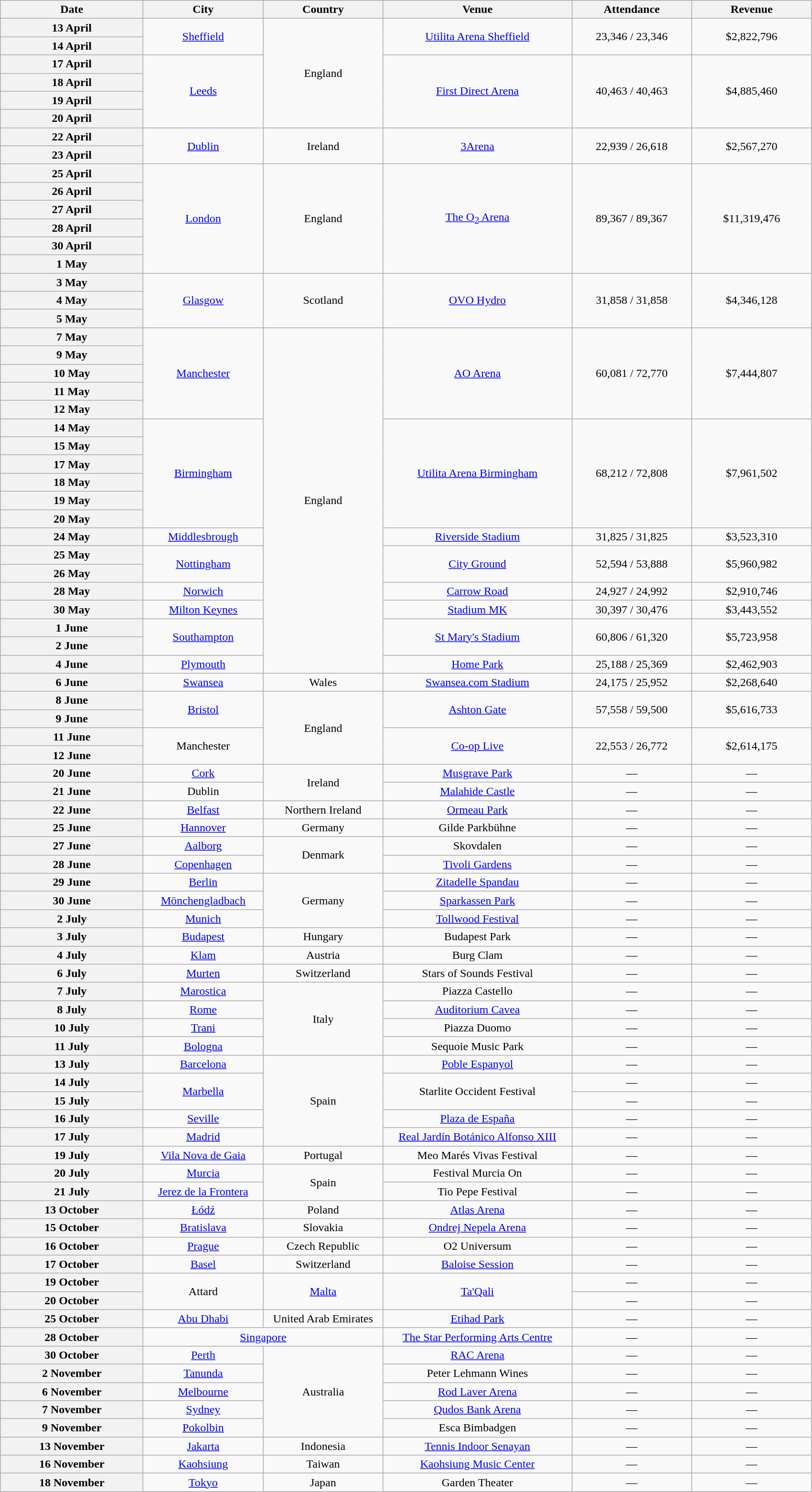<table class="wikitable plainrowheaders" style="text-align:center;">
<tr>
<th scope="col" style="width:12em;">Date</th>
<th scope="col" style="width:10em;">City</th>
<th scope="col" style="width:10em;">Country</th>
<th scope="col" style="width:16em;">Venue</th>
<th scope="col" style="width:10em;">Attendance</th>
<th scope="col" style="width:10em;">Revenue</th>
</tr>
<tr>
<th scope="row">13 April</th>
<td rowspan="2"><a href='#'>Sheffield</a></td>
<td rowspan="6">England</td>
<td rowspan="2"><a href='#'>Utilita Arena Sheffield</a></td>
<td rowspan="2">23,346 / 23,346</td>
<td rowspan="2">$2,822,796</td>
</tr>
<tr>
<th scope="row">14 April</th>
</tr>
<tr>
<th scope="row">17 April</th>
<td rowspan="4"><a href='#'>Leeds</a></td>
<td rowspan="4"><a href='#'>First Direct Arena</a></td>
<td rowspan="4">40,463 / 40,463</td>
<td rowspan="4">$4,885,460</td>
</tr>
<tr>
<th scope="row">18 April</th>
</tr>
<tr>
<th scope="row">19 April</th>
</tr>
<tr>
<th scope="row">20 April</th>
</tr>
<tr>
<th scope="row">22 April</th>
<td rowspan="2"><a href='#'>Dublin</a></td>
<td rowspan="2">Ireland</td>
<td rowspan="2"><a href='#'>3Arena</a></td>
<td rowspan="2">22,939 / 26,618</td>
<td rowspan="2">$2,567,270</td>
</tr>
<tr>
<th scope="row">23 April</th>
</tr>
<tr>
<th scope="row">25 April</th>
<td rowspan="6"><a href='#'>London</a></td>
<td rowspan="6">England</td>
<td rowspan="6"><a href='#'>The O<sub>2</sub> Arena</a></td>
<td rowspan="6">89,367 / 89,367</td>
<td rowspan="6">$11,319,476</td>
</tr>
<tr>
<th scope="row">26 April</th>
</tr>
<tr>
<th scope="row">27 April</th>
</tr>
<tr>
<th scope="row">28 April</th>
</tr>
<tr>
<th scope="row">30 April</th>
</tr>
<tr>
<th scope="row">1 May</th>
</tr>
<tr>
<th scope="row">3 May</th>
<td rowspan="3"><a href='#'>Glasgow</a></td>
<td rowspan="3">Scotland</td>
<td rowspan="3"><a href='#'>OVO Hydro</a></td>
<td rowspan="3">31,858 / 31,858</td>
<td rowspan="3">$4,346,128</td>
</tr>
<tr>
<th scope="row">4 May</th>
</tr>
<tr>
<th scope="row">5 May</th>
</tr>
<tr>
<th scope="row">7 May</th>
<td rowspan="5"><a href='#'>Manchester</a></td>
<td rowspan="19">England</td>
<td rowspan="5"><a href='#'>AO Arena</a></td>
<td rowspan="5">60,081 / 72,770</td>
<td rowspan="5">$7,444,807</td>
</tr>
<tr>
<th scope="row">9 May</th>
</tr>
<tr>
<th scope="row">10 May</th>
</tr>
<tr>
<th scope="row">11 May</th>
</tr>
<tr>
<th scope="row">12 May</th>
</tr>
<tr>
<th scope="row">14 May</th>
<td rowspan="6"><a href='#'>Birmingham</a></td>
<td rowspan="6"><a href='#'>Utilita Arena Birmingham</a></td>
<td rowspan="6">68,212 / 72,808</td>
<td rowspan="6">$7,961,502</td>
</tr>
<tr>
<th scope="row">15 May</th>
</tr>
<tr>
<th scope="row">17 May</th>
</tr>
<tr>
<th scope="row">18 May</th>
</tr>
<tr>
<th scope="row">19 May</th>
</tr>
<tr>
<th scope="row">20 May</th>
</tr>
<tr>
<th scope="row">24 May</th>
<td><a href='#'>Middlesbrough</a></td>
<td><a href='#'>Riverside Stadium</a></td>
<td>31,825 / 31,825</td>
<td>$3,523,310</td>
</tr>
<tr>
<th scope="row">25 May</th>
<td rowspan="2"><a href='#'>Nottingham</a></td>
<td rowspan="2"><a href='#'>City Ground</a></td>
<td rowspan="2">52,594 / 53,888</td>
<td rowspan="2">$5,960,982</td>
</tr>
<tr>
<th scope="row">26 May</th>
</tr>
<tr>
<th scope="row">28 May</th>
<td><a href='#'>Norwich</a></td>
<td><a href='#'>Carrow Road</a></td>
<td>24,927 / 24,992</td>
<td>$2,910,746</td>
</tr>
<tr>
<th scope="row">30 May</th>
<td><a href='#'>Milton Keynes</a></td>
<td><a href='#'>Stadium MK</a></td>
<td>30,397 / 30,476</td>
<td>$3,443,552</td>
</tr>
<tr>
<th scope="row">1 June</th>
<td rowspan="2"><a href='#'>Southampton</a></td>
<td rowspan="2"><a href='#'>St Mary's Stadium</a></td>
<td rowspan="2">60,806 / 61,320</td>
<td rowspan="2">$5,723,958</td>
</tr>
<tr>
<th scope="row">2 June</th>
</tr>
<tr>
<th scope="row">4 June</th>
<td><a href='#'>Plymouth</a></td>
<td><a href='#'>Home Park</a></td>
<td>25,188 / 25,369</td>
<td>$2,462,903</td>
</tr>
<tr>
<th scope="row">6 June</th>
<td><a href='#'>Swansea</a></td>
<td>Wales</td>
<td><a href='#'>Swansea.com Stadium</a></td>
<td>24,175 / 25,952</td>
<td>$2,268,640</td>
</tr>
<tr>
<th scope="row">8 June</th>
<td rowspan="2"><a href='#'>Bristol</a></td>
<td rowspan="4">England</td>
<td rowspan="2"><a href='#'>Ashton Gate</a></td>
<td rowspan="2">57,558 / 59,500</td>
<td rowspan="2">$5,616,733</td>
</tr>
<tr>
<th scope="row">9 June</th>
</tr>
<tr>
<th scope="row">11 June</th>
<td rowspan="2">Manchester</td>
<td rowspan="2"><a href='#'>Co-op Live</a></td>
<td rowspan="2">22,553 / 26,772</td>
<td rowspan="2">$2,614,175</td>
</tr>
<tr>
<th scope="row">12 June</th>
</tr>
<tr>
<th scope="row">20 June</th>
<td><a href='#'>Cork</a></td>
<td rowspan="2">Ireland</td>
<td><a href='#'>Musgrave Park</a></td>
<td>—</td>
<td>—</td>
</tr>
<tr>
<th scope="row">21 June</th>
<td>Dublin</td>
<td><a href='#'>Malahide Castle</a></td>
<td>—</td>
<td>—</td>
</tr>
<tr>
<th scope="row">22 June</th>
<td><a href='#'>Belfast</a></td>
<td>Northern Ireland</td>
<td><a href='#'>Ormeau Park</a></td>
<td>—</td>
<td>—</td>
</tr>
<tr>
<th scope="row">25 June</th>
<td><a href='#'>Hannover</a></td>
<td>Germany</td>
<td>Gilde Parkbühne</td>
<td>—</td>
<td>—</td>
</tr>
<tr>
<th scope="row">27 June</th>
<td><a href='#'>Aalborg</a></td>
<td rowspan="2">Denmark</td>
<td>Skovdalen</td>
<td>—</td>
<td>—</td>
</tr>
<tr>
<th scope="row">28 June</th>
<td><a href='#'>Copenhagen</a></td>
<td><a href='#'>Tivoli Gardens</a></td>
<td>—</td>
<td>—</td>
</tr>
<tr>
<th scope="row">29 June</th>
<td><a href='#'>Berlin</a></td>
<td rowspan="3">Germany</td>
<td><a href='#'>Zitadelle Spandau</a></td>
<td>—</td>
<td>—</td>
</tr>
<tr>
<th scope="row">30 June</th>
<td><a href='#'>Mönchengladbach</a></td>
<td><a href='#'>Sparkassen Park</a></td>
<td>—</td>
<td>—</td>
</tr>
<tr>
<th scope="row">2 July</th>
<td><a href='#'>Munich</a></td>
<td><a href='#'>Tollwood Festival</a></td>
<td>—</td>
<td>—</td>
</tr>
<tr>
<th scope="row">3 July</th>
<td><a href='#'>Budapest</a></td>
<td>Hungary</td>
<td>Budapest Park</td>
<td>—</td>
<td>—</td>
</tr>
<tr>
<th scope="row">4 July</th>
<td><a href='#'>Klam</a></td>
<td>Austria</td>
<td>Burg Clam</td>
<td>—</td>
<td>—</td>
</tr>
<tr>
<th scope="row">6 July</th>
<td><a href='#'>Murten</a></td>
<td>Switzerland</td>
<td>Stars of Sounds Festival</td>
<td>—</td>
<td>—</td>
</tr>
<tr>
<th scope="row">7 July</th>
<td><a href='#'>Marostica</a></td>
<td rowspan="4">Italy</td>
<td>Piazza Castello</td>
<td>—</td>
<td>—</td>
</tr>
<tr>
<th scope="row">8 July</th>
<td><a href='#'>Rome</a></td>
<td><a href='#'>Auditorium Cavea</a></td>
<td>—</td>
<td>—</td>
</tr>
<tr>
<th scope="row">10 July</th>
<td><a href='#'>Trani</a></td>
<td>Piazza Duomo</td>
<td>—</td>
<td>—</td>
</tr>
<tr>
<th scope="row">11 July</th>
<td><a href='#'>Bologna</a></td>
<td>Sequoie Music Park</td>
<td>—</td>
<td>—</td>
</tr>
<tr>
<th scope="row">13 July</th>
<td><a href='#'>Barcelona</a></td>
<td rowspan="5">Spain</td>
<td><a href='#'>Poble Espanyol</a></td>
<td>—</td>
<td>—</td>
</tr>
<tr>
<th scope="row">14 July</th>
<td rowspan="2"><a href='#'>Marbella</a></td>
<td rowspan="2">Starlite Occident Festival</td>
<td>—</td>
<td>—</td>
</tr>
<tr>
<th scope="row">15 July</th>
<td>—</td>
<td>—</td>
</tr>
<tr>
<th scope="row">16 July</th>
<td><a href='#'>Seville</a></td>
<td><a href='#'>Plaza de España</a></td>
<td>—</td>
<td>—</td>
</tr>
<tr>
<th scope="row">17 July</th>
<td><a href='#'>Madrid</a></td>
<td><a href='#'>Real Jardín Botánico Alfonso XIII</a></td>
<td>—</td>
<td>—</td>
</tr>
<tr>
<th scope="row">19 July</th>
<td><a href='#'>Vila Nova de Gaia</a></td>
<td>Portugal</td>
<td>Meo Marés Vivas Festival</td>
<td>—</td>
<td>—</td>
</tr>
<tr>
<th scope="row">20 July</th>
<td><a href='#'>Murcia</a></td>
<td rowspan="2">Spain</td>
<td>Festival Murcia On</td>
<td>—</td>
<td>—</td>
</tr>
<tr>
<th scope="row">21 July</th>
<td><a href='#'>Jerez de la Frontera</a></td>
<td>Tio Pepe Festival</td>
<td>—</td>
<td>—</td>
</tr>
<tr>
<th scope="row">13 October</th>
<td><a href='#'>Łódź</a></td>
<td>Poland</td>
<td><a href='#'>Atlas Arena</a></td>
<td>—</td>
<td>—</td>
</tr>
<tr>
<th scope="row">15 October</th>
<td><a href='#'>Bratislava</a></td>
<td>Slovakia</td>
<td><a href='#'>Ondrej Nepela Arena</a></td>
<td>—</td>
<td>—</td>
</tr>
<tr>
<th scope="row">16 October</th>
<td><a href='#'>Prague</a></td>
<td>Czech Republic</td>
<td>O2 Universum</td>
<td>—</td>
<td>—</td>
</tr>
<tr>
<th scope="row">17 October</th>
<td><a href='#'>Basel</a></td>
<td>Switzerland</td>
<td><a href='#'>Baloise Session</a></td>
<td>—</td>
<td>—</td>
</tr>
<tr>
<th scope="row">19 October</th>
<td rowspan="2">Attard</td>
<td rowspan="2"><a href='#'>Malta</a></td>
<td rowspan="2"><a href='#'>Ta'Qali</a></td>
<td>—</td>
<td>—</td>
</tr>
<tr>
<th scope ="row">20 October</th>
<td>—</td>
<td>—</td>
</tr>
<tr>
<th scope="row">25 October</th>
<td><a href='#'>Abu Dhabi</a></td>
<td>United Arab Emirates</td>
<td><a href='#'>Etihad Park</a></td>
<td>—</td>
<td>—</td>
</tr>
<tr>
<th scope="row">28 October</th>
<td colspan="2"><a href='#'>Singapore</a></td>
<td><a href='#'>The Star Performing Arts Centre</a></td>
<td>—</td>
<td>—</td>
</tr>
<tr>
<th scope="row">30 October</th>
<td><a href='#'>Perth</a></td>
<td rowspan="5">Australia</td>
<td><a href='#'>RAC Arena</a></td>
<td>—</td>
<td>—</td>
</tr>
<tr>
<th scope="row">2 November</th>
<td><a href='#'>Tanunda</a></td>
<td>Peter Lehmann Wines</td>
<td>—</td>
<td>—</td>
</tr>
<tr>
<th scope="row">6 November</th>
<td><a href='#'>Melbourne</a></td>
<td><a href='#'>Rod Laver Arena</a></td>
<td>—</td>
<td>—</td>
</tr>
<tr>
<th scope="row">7 November</th>
<td><a href='#'>Sydney</a></td>
<td><a href='#'>Qudos Bank Arena</a></td>
<td>—</td>
<td>—</td>
</tr>
<tr>
<th scope="row">9 November</th>
<td><a href='#'>Pokolbin</a></td>
<td>Esca Bimbadgen</td>
<td>—</td>
<td>—</td>
</tr>
<tr>
<th scope="row">13 November</th>
<td><a href='#'>Jakarta</a></td>
<td>Indonesia</td>
<td><a href='#'>Tennis Indoor Senayan</a></td>
<td>—</td>
<td>—</td>
</tr>
<tr>
<th scope="row">16 November</th>
<td><a href='#'>Kaohsiung</a></td>
<td>Taiwan</td>
<td><a href='#'>Kaohsiung Music Center</a></td>
<td>—</td>
<td>—</td>
</tr>
<tr>
<th scope="row">18 November</th>
<td><a href='#'>Tokyo</a></td>
<td>Japan</td>
<td>Garden Theater</td>
<td>—</td>
<td>—</td>
</tr>
</table>
